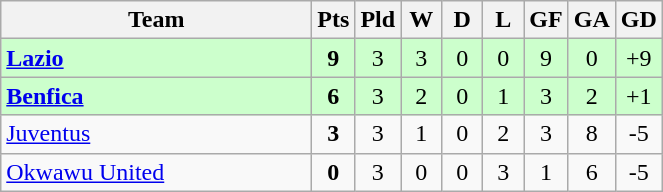<table class="wikitable" style="text-align:center;">
<tr>
<th width=200>Team</th>
<th width=20>Pts</th>
<th width=20>Pld</th>
<th width=20>W</th>
<th width=20>D</th>
<th width=20>L</th>
<th width=20>GF</th>
<th width=20>GA</th>
<th width=20>GD</th>
</tr>
<tr style="background:#ccffcc">
<td style="text-align:left"> <strong><a href='#'>Lazio</a></strong></td>
<td><strong>9</strong></td>
<td>3</td>
<td>3</td>
<td>0</td>
<td>0</td>
<td>9</td>
<td>0</td>
<td>+9</td>
</tr>
<tr style="background:#ccffcc">
<td style="text-align:left"> <strong><a href='#'>Benfica</a></strong></td>
<td><strong>6</strong></td>
<td>3</td>
<td>2</td>
<td>0</td>
<td>1</td>
<td>3</td>
<td>2</td>
<td>+1</td>
</tr>
<tr>
<td style="text-align:left"> <a href='#'>Juventus</a></td>
<td><strong>3</strong></td>
<td>3</td>
<td>1</td>
<td>0</td>
<td>2</td>
<td>3</td>
<td>8</td>
<td>-5</td>
</tr>
<tr>
<td style="text-align:left"> <a href='#'>Okwawu United</a></td>
<td><strong>0</strong></td>
<td>3</td>
<td>0</td>
<td>0</td>
<td>3</td>
<td>1</td>
<td>6</td>
<td>-5</td>
</tr>
</table>
